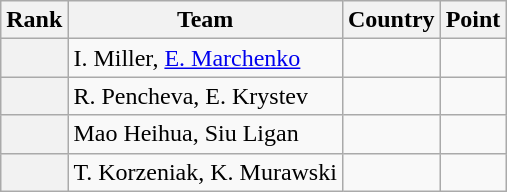<table class="wikitable sortable">
<tr>
<th>Rank</th>
<th>Team</th>
<th>Country</th>
<th>Point</th>
</tr>
<tr>
<th></th>
<td>I. Miller, <a href='#'>E. Marchenko</a></td>
<td></td>
<td></td>
</tr>
<tr>
<th></th>
<td>R. Pencheva, E. Krystev</td>
<td></td>
<td></td>
</tr>
<tr>
<th></th>
<td>Mao Heihua, Siu Ligan</td>
<td></td>
<td></td>
</tr>
<tr>
<th></th>
<td>T. Korzeniak, K. Murawski</td>
<td></td>
<td></td>
</tr>
</table>
